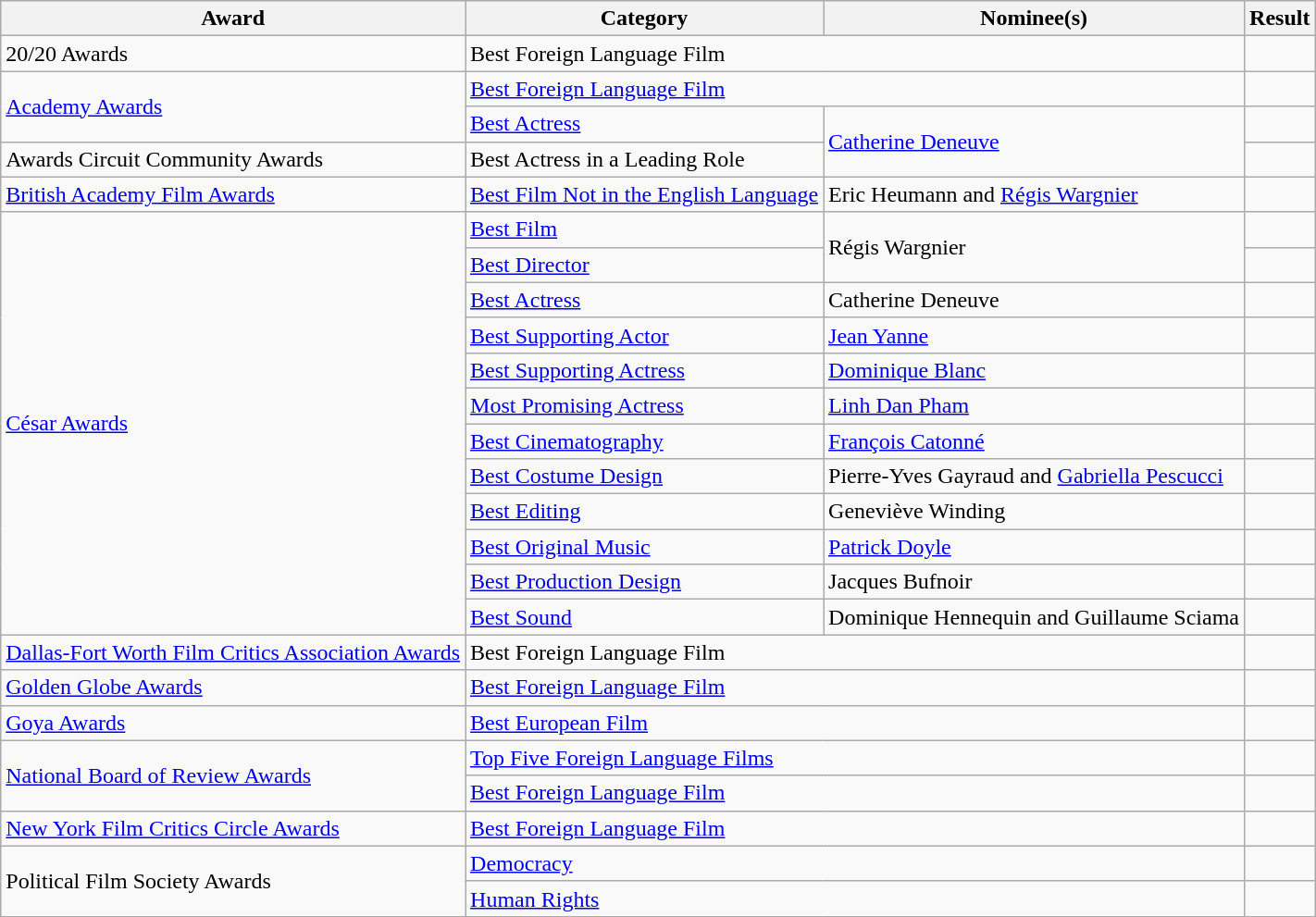<table class="wikitable plainrowheaders">
<tr>
<th>Award</th>
<th>Category</th>
<th>Nominee(s)</th>
<th>Result</th>
</tr>
<tr>
<td>20/20 Awards</td>
<td colspan="2">Best Foreign Language Film</td>
<td></td>
</tr>
<tr>
<td rowspan="2"><a href='#'>Academy Awards</a></td>
<td colspan="2"><a href='#'>Best Foreign Language Film</a></td>
<td></td>
</tr>
<tr>
<td><a href='#'>Best Actress</a></td>
<td rowspan="2"><a href='#'>Catherine Deneuve</a></td>
<td></td>
</tr>
<tr>
<td>Awards Circuit Community Awards</td>
<td>Best Actress in a Leading Role</td>
<td></td>
</tr>
<tr>
<td><a href='#'>British Academy Film Awards</a></td>
<td><a href='#'>Best Film Not in the English Language</a></td>
<td>Eric Heumann and <a href='#'>Régis Wargnier</a></td>
<td></td>
</tr>
<tr>
<td rowspan="12"><a href='#'>César Awards</a></td>
<td><a href='#'>Best Film</a></td>
<td rowspan="2">Régis Wargnier</td>
<td></td>
</tr>
<tr>
<td><a href='#'>Best Director</a></td>
<td></td>
</tr>
<tr>
<td><a href='#'>Best Actress</a></td>
<td>Catherine Deneuve</td>
<td></td>
</tr>
<tr>
<td><a href='#'>Best Supporting Actor</a></td>
<td><a href='#'>Jean Yanne</a></td>
<td></td>
</tr>
<tr>
<td><a href='#'>Best Supporting Actress</a></td>
<td><a href='#'>Dominique Blanc</a></td>
<td></td>
</tr>
<tr>
<td><a href='#'>Most Promising Actress</a></td>
<td><a href='#'>Linh Dan Pham</a></td>
<td></td>
</tr>
<tr>
<td><a href='#'>Best Cinematography</a></td>
<td><a href='#'>François Catonné</a></td>
<td></td>
</tr>
<tr>
<td><a href='#'>Best Costume Design</a></td>
<td>Pierre-Yves Gayraud and <a href='#'>Gabriella Pescucci</a></td>
<td></td>
</tr>
<tr>
<td><a href='#'>Best Editing</a></td>
<td>Geneviève Winding</td>
<td></td>
</tr>
<tr>
<td><a href='#'>Best Original Music</a></td>
<td><a href='#'>Patrick Doyle</a></td>
<td></td>
</tr>
<tr>
<td><a href='#'>Best Production Design</a></td>
<td>Jacques Bufnoir</td>
<td></td>
</tr>
<tr>
<td><a href='#'>Best Sound</a></td>
<td>Dominique Hennequin and Guillaume Sciama</td>
<td></td>
</tr>
<tr>
<td><a href='#'>Dallas-Fort Worth Film Critics Association Awards</a></td>
<td colspan="2">Best Foreign Language Film</td>
<td></td>
</tr>
<tr>
<td><a href='#'>Golden Globe Awards</a></td>
<td colspan="2"><a href='#'>Best Foreign Language Film</a></td>
<td></td>
</tr>
<tr>
<td><a href='#'>Goya Awards</a></td>
<td colspan="2"><a href='#'>Best European Film</a></td>
<td></td>
</tr>
<tr>
<td rowspan="2"><a href='#'>National Board of Review Awards</a></td>
<td colspan="2"><a href='#'>Top Five Foreign Language Films</a></td>
<td></td>
</tr>
<tr>
<td colspan="2"><a href='#'>Best Foreign Language Film</a></td>
<td></td>
</tr>
<tr>
<td><a href='#'>New York Film Critics Circle Awards</a></td>
<td colspan="2"><a href='#'>Best Foreign Language Film</a></td>
<td></td>
</tr>
<tr>
<td rowspan="2">Political Film Society Awards</td>
<td colspan="2"><a href='#'>Democracy</a></td>
<td></td>
</tr>
<tr>
<td colspan="2"><a href='#'>Human Rights</a></td>
<td></td>
</tr>
</table>
